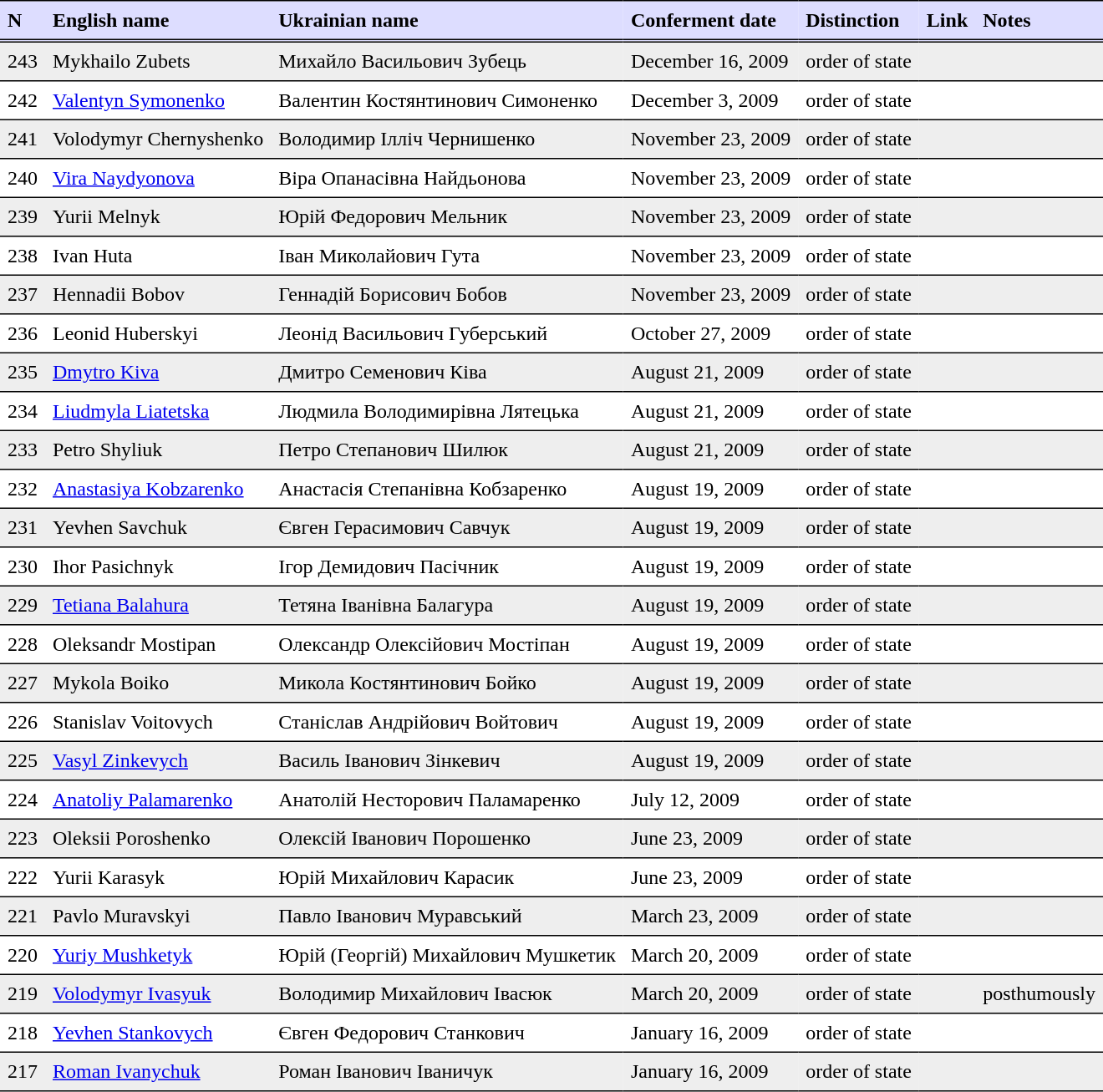<table border=1 cellspacing=0 cellpadding=6 style="border-collapse:collapse; border:0 none;" frame=void rules=rows>
<tr valign=bottom style="border-bottom:3px double black;background:#ddddff;">
<th align=left>N</th>
<th align=left>English name</th>
<th align=left>Ukrainian name</th>
<th align=left>Conferment date</th>
<th align=left>Distinction</th>
<th align=left>Link</th>
<th align=left>Notes</th>
</tr>
<tr valign=top style="border-bottom:1px solid black;background:#eee;">
<td>243</td>
<td>Mykhailo Zubets</td>
<td>Михайло Васильович Зубець</td>
<td>December 16, 2009</td>
<td>order of state</td>
<td></td>
<td></td>
</tr>
<tr valign=top style="border-bottom:1px solid black;">
<td>242</td>
<td><a href='#'>Valentyn Symonenko</a></td>
<td>Валентин Костянтинович Симоненко</td>
<td>December 3, 2009</td>
<td>order of state</td>
<td></td>
<td></td>
</tr>
<tr valign=top style="border-bottom:1px solid black;background:#eee;">
<td>241</td>
<td>Volodymyr Chernyshenko</td>
<td>Володимир Ілліч Чернишенко</td>
<td>November 23, 2009</td>
<td>order of state</td>
<td></td>
<td></td>
</tr>
<tr valign=top style="border-bottom:1px solid black;">
<td>240</td>
<td><a href='#'>Vira Naydyonova</a></td>
<td>Віра Опанасівна Найдьонова</td>
<td>November 23, 2009</td>
<td>order of state</td>
<td></td>
<td></td>
</tr>
<tr valign=top style="border-bottom:1px solid black;background:#eee;">
<td>239</td>
<td>Yurii Melnyk</td>
<td>Юрій Федорович Мельник</td>
<td>November 23, 2009</td>
<td>order of state</td>
<td></td>
<td></td>
</tr>
<tr valign=top style="border-bottom:1px solid black;">
<td>238</td>
<td>Ivan Huta</td>
<td>Іван Миколайович Гута</td>
<td>November 23, 2009</td>
<td>order of state</td>
<td></td>
<td></td>
</tr>
<tr valign=top style="border-bottom:1px solid black;background:#eee;">
<td>237</td>
<td>Hennadii Bobov</td>
<td>Геннадій Борисович Бобов</td>
<td>November 23, 2009</td>
<td>order of state</td>
<td></td>
<td></td>
</tr>
<tr valign=top style="border-bottom:1px solid black;">
<td>236</td>
<td>Leonid Huberskyi</td>
<td>Леонід Васильович Губерський</td>
<td>October 27, 2009</td>
<td>order of state</td>
<td></td>
<td></td>
</tr>
<tr valign=top style="border-bottom:1px solid black;background:#eee;">
<td>235</td>
<td><a href='#'>Dmytro Kiva</a></td>
<td>Дмитро Семенович Ківа</td>
<td>August 21, 2009</td>
<td>order of state</td>
<td></td>
<td></td>
</tr>
<tr valign=top style="border-bottom:1px solid black;">
<td>234</td>
<td><a href='#'>Liudmyla Liatetska</a></td>
<td>Людмила Володимирівна Лятецька</td>
<td>August 21, 2009</td>
<td>order of state</td>
<td></td>
<td></td>
</tr>
<tr valign=top style="border-bottom:1px solid black;background:#eee;">
<td>233</td>
<td>Petro Shyliuk</td>
<td>Петро Степанович Шилюк</td>
<td>August 21, 2009</td>
<td>order of state</td>
<td></td>
<td></td>
</tr>
<tr valign=top style="border-bottom:1px solid black;">
<td>232</td>
<td><a href='#'>Anastasiya Kobzarenko</a></td>
<td>Анастасія Степанівна Кобзаренко</td>
<td>August 19, 2009</td>
<td>order of state</td>
<td></td>
<td></td>
</tr>
<tr valign=top style="border-bottom:1px solid black;background:#eee;">
<td>231</td>
<td>Yevhen Savchuk</td>
<td>Євген Герасимович Савчук</td>
<td>August 19, 2009</td>
<td>order of state</td>
<td></td>
<td></td>
</tr>
<tr valign=top style="border-bottom:1px solid black;">
<td>230</td>
<td>Ihor Pasichnyk</td>
<td>Ігор Демидович Пасічник</td>
<td>August 19, 2009</td>
<td>order of state</td>
<td></td>
<td></td>
</tr>
<tr valign=top style="border-bottom:1px solid black;background:#eee;">
<td>229</td>
<td><a href='#'>Tetiana Balahura</a></td>
<td>Тетяна Іванівна Балагура</td>
<td>August 19, 2009</td>
<td>order of state</td>
<td></td>
<td></td>
</tr>
<tr valign=top style="border-bottom:1px solid black;">
<td>228</td>
<td>Oleksandr Mostipan</td>
<td>Олександр Олексійович Мостіпан</td>
<td>August 19, 2009</td>
<td>order of state</td>
<td></td>
<td></td>
</tr>
<tr valign=top style="border-bottom:1px solid black;background:#eee;">
<td>227</td>
<td>Mykola Boiko</td>
<td>Микола Костянтинович Бойко</td>
<td>August 19, 2009</td>
<td>order of state</td>
<td></td>
<td></td>
</tr>
<tr valign=top style="border-bottom:1px solid black;">
<td>226</td>
<td>Stanislav Voitovych</td>
<td>Станіслав Андрійович Войтович</td>
<td>August 19, 2009</td>
<td>order of state</td>
<td></td>
<td></td>
</tr>
<tr valign=top style="border-bottom:1px solid black;background:#eee;">
<td>225</td>
<td><a href='#'>Vasyl Zinkevych</a></td>
<td>Василь Іванович Зінкевич</td>
<td>August 19, 2009</td>
<td>order of state</td>
<td></td>
<td></td>
</tr>
<tr valign=top style="border-bottom:1px solid black;">
<td>224</td>
<td><a href='#'>Anatoliy Palamarenko</a></td>
<td>Анатолій Несторович Паламаренко</td>
<td>July 12, 2009</td>
<td>order of state</td>
<td></td>
<td></td>
</tr>
<tr valign=top style="border-bottom:1px solid black;background:#eee;">
<td>223</td>
<td>Oleksii Poroshenko</td>
<td>Олексій Іванович Порошенко</td>
<td>June 23, 2009</td>
<td>order of state</td>
<td></td>
<td></td>
</tr>
<tr valign=top style="border-bottom:1px solid black;">
<td>222</td>
<td>Yurii Karasyk</td>
<td>Юрій Михайлович Карасик</td>
<td>June 23, 2009</td>
<td>order of state</td>
<td></td>
<td></td>
</tr>
<tr valign=top style="border-bottom:1px solid black;background:#eee;">
<td>221</td>
<td>Pavlo Muravskyi</td>
<td>Павло Іванович Муравський</td>
<td>March 23, 2009</td>
<td>order of state</td>
<td></td>
<td></td>
</tr>
<tr valign=top style="border-bottom:1px solid black;">
<td>220</td>
<td><a href='#'>Yuriy Mushketyk</a></td>
<td>Юрій (Георгій) Михайлович Мушкетик</td>
<td>March 20, 2009</td>
<td>order of state</td>
<td></td>
<td></td>
</tr>
<tr valign=top style="border-bottom:1px solid black;background:#eee;">
<td>219</td>
<td><a href='#'>Volodymyr Ivasyuk</a></td>
<td>Володимир Михайлович Івасюк</td>
<td>March 20, 2009</td>
<td>order of state</td>
<td></td>
<td>posthumously</td>
</tr>
<tr valign=top style="border-bottom:1px solid black;">
<td>218</td>
<td><a href='#'>Yevhen Stankovych</a></td>
<td>Євген Федорович Станкович</td>
<td>January 16, 2009</td>
<td>order of state</td>
<td></td>
<td></td>
</tr>
<tr valign=top style="border-bottom:1px solid black;background:#eee;">
<td>217</td>
<td><a href='#'>Roman Ivanychuk</a></td>
<td>Роман Іванович Іваничук</td>
<td>January 16, 2009</td>
<td>order of state</td>
<td></td>
<td></td>
</tr>
</table>
